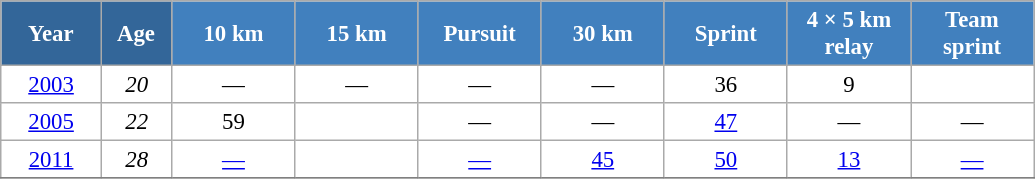<table class="wikitable" style="font-size:95%; text-align:center; border:grey solid 1px; border-collapse:collapse; background:#ffffff;">
<tr>
<th style="background-color:#369; color:white; width:60px;"> Year </th>
<th style="background-color:#369; color:white; width:40px;"> Age </th>
<th style="background-color:#4180be; color:white; width:75px;"> 10 km </th>
<th style="background-color:#4180be; color:white; width:75px;"> 15 km </th>
<th style="background-color:#4180be; color:white; width:75px;"> Pursuit </th>
<th style="background-color:#4180be; color:white; width:75px;"> 30 km </th>
<th style="background-color:#4180be; color:white; width:75px;"> Sprint </th>
<th style="background-color:#4180be; color:white; width:75px;"> 4 × 5 km <br> relay </th>
<th style="background-color:#4180be; color:white; width:75px;"> Team <br> sprint </th>
</tr>
<tr>
<td><a href='#'>2003</a></td>
<td><em>20</em></td>
<td>—</td>
<td>—</td>
<td>—</td>
<td>—</td>
<td>36</td>
<td>9</td>
<td></td>
</tr>
<tr>
<td><a href='#'>2005</a></td>
<td><em>22</em></td>
<td>59</td>
<td></td>
<td>—</td>
<td>—</td>
<td><a href='#'>47</a></td>
<td>—</td>
<td>—</td>
</tr>
<tr>
<td><a href='#'>2011</a></td>
<td><em>28</em></td>
<td><a href='#'>—</a></td>
<td></td>
<td><a href='#'>—</a></td>
<td><a href='#'>45</a></td>
<td><a href='#'>50</a></td>
<td><a href='#'>13</a></td>
<td><a href='#'>—</a></td>
</tr>
<tr>
</tr>
</table>
